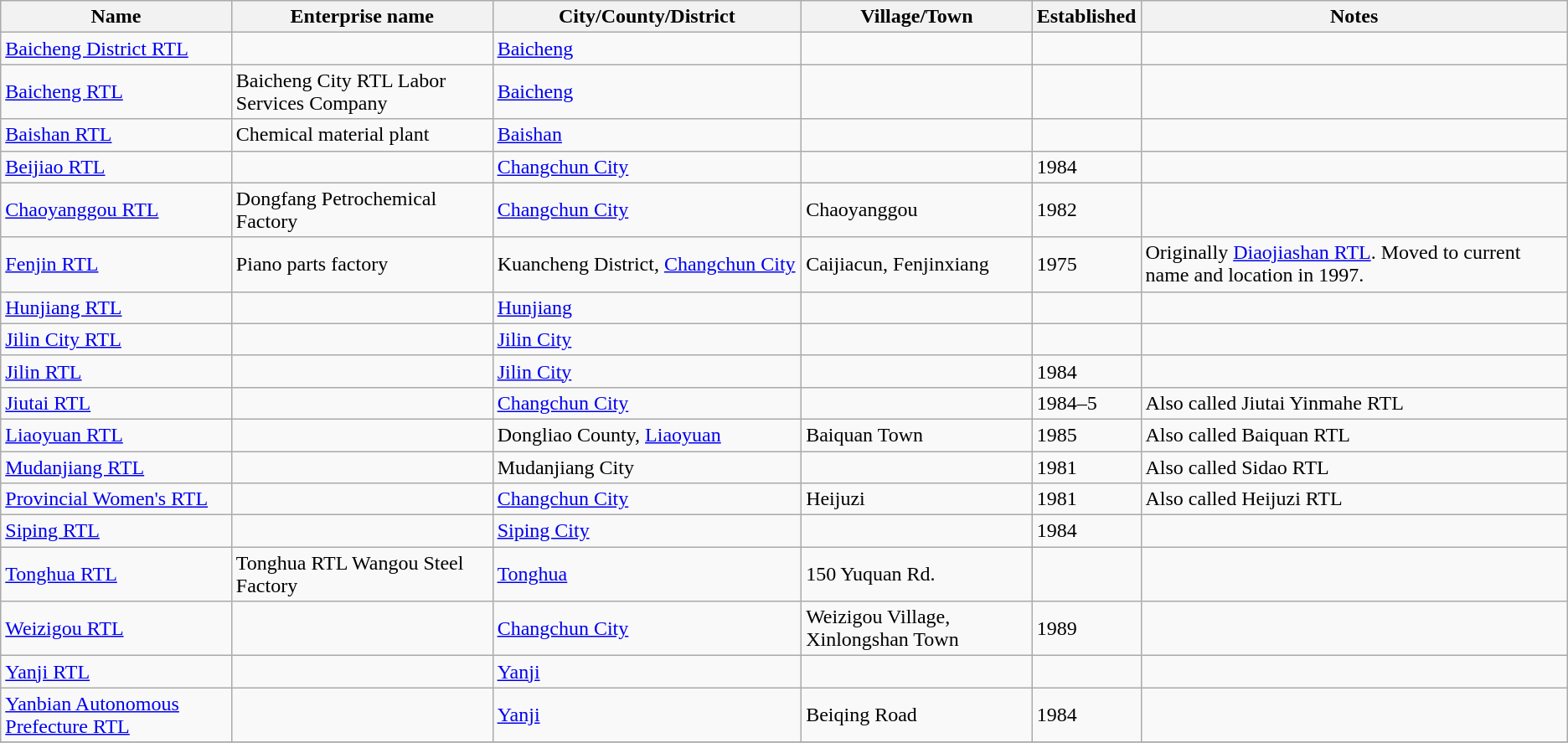<table class="wikitable">
<tr>
<th width=15%>Name</th>
<th width=17%>Enterprise name</th>
<th width=20%>City/County/District</th>
<th width=15%>Village/Town</th>
<th width=5%>Established</th>
<th width=28%>Notes</th>
</tr>
<tr>
<td><a href='#'>Baicheng District RTL</a></td>
<td></td>
<td><a href='#'>Baicheng</a></td>
<td></td>
<td></td>
<td></td>
</tr>
<tr>
<td><a href='#'>Baicheng RTL</a></td>
<td>Baicheng City RTL Labor Services Company</td>
<td><a href='#'>Baicheng</a></td>
<td></td>
<td></td>
<td></td>
</tr>
<tr>
<td><a href='#'>Baishan RTL</a></td>
<td>Chemical material plant</td>
<td><a href='#'>Baishan</a></td>
<td></td>
<td></td>
<td></td>
</tr>
<tr>
<td><a href='#'>Beijiao RTL</a></td>
<td></td>
<td><a href='#'>Changchun City</a></td>
<td></td>
<td>1984</td>
<td></td>
</tr>
<tr>
<td><a href='#'>Chaoyanggou RTL</a></td>
<td>Dongfang Petrochemical Factory</td>
<td><a href='#'>Changchun City</a></td>
<td>Chaoyanggou</td>
<td>1982</td>
<td></td>
</tr>
<tr>
<td><a href='#'>Fenjin RTL</a></td>
<td>Piano parts factory</td>
<td>Kuancheng District, <a href='#'>Changchun City</a></td>
<td>Caijiacun, Fenjinxiang</td>
<td>1975</td>
<td>Originally <a href='#'>Diaojiashan RTL</a>.  Moved to current name and location in 1997.</td>
</tr>
<tr>
<td><a href='#'>Hunjiang RTL</a></td>
<td></td>
<td><a href='#'>Hunjiang</a></td>
<td></td>
<td></td>
<td></td>
</tr>
<tr>
<td><a href='#'>Jilin City RTL</a></td>
<td></td>
<td><a href='#'>Jilin City</a></td>
<td></td>
<td></td>
<td></td>
</tr>
<tr>
<td><a href='#'>Jilin RTL</a></td>
<td></td>
<td><a href='#'>Jilin City</a></td>
<td></td>
<td>1984</td>
<td></td>
</tr>
<tr>
<td><a href='#'>Jiutai RTL</a></td>
<td></td>
<td><a href='#'>Changchun City</a></td>
<td></td>
<td>1984–5</td>
<td>Also called Jiutai Yinmahe RTL</td>
</tr>
<tr>
<td><a href='#'>Liaoyuan RTL</a></td>
<td></td>
<td>Dongliao County, <a href='#'>Liaoyuan</a></td>
<td>Baiquan Town</td>
<td>1985</td>
<td>Also called Baiquan RTL</td>
</tr>
<tr>
<td><a href='#'>Mudanjiang RTL</a></td>
<td></td>
<td>Mudanjiang City</td>
<td></td>
<td>1981</td>
<td>Also called Sidao RTL</td>
</tr>
<tr>
<td><a href='#'>Provincial Women's RTL</a></td>
<td></td>
<td><a href='#'>Changchun City</a></td>
<td>Heijuzi</td>
<td>1981</td>
<td>Also called Heijuzi RTL</td>
</tr>
<tr>
<td><a href='#'>Siping RTL</a></td>
<td></td>
<td><a href='#'>Siping City</a></td>
<td></td>
<td>1984</td>
<td></td>
</tr>
<tr>
<td><a href='#'>Tonghua RTL</a></td>
<td>Tonghua RTL Wangou Steel Factory</td>
<td><a href='#'>Tonghua</a></td>
<td>150 Yuquan Rd.</td>
<td></td>
<td></td>
</tr>
<tr>
<td><a href='#'>Weizigou RTL</a></td>
<td></td>
<td><a href='#'>Changchun City</a></td>
<td>Weizigou Village, Xinlongshan Town</td>
<td>1989</td>
<td></td>
</tr>
<tr>
<td><a href='#'>Yanji RTL</a></td>
<td></td>
<td><a href='#'>Yanji</a></td>
<td></td>
<td></td>
<td></td>
</tr>
<tr>
<td><a href='#'>Yanbian Autonomous Prefecture RTL</a></td>
<td></td>
<td><a href='#'>Yanji</a></td>
<td>Beiqing Road</td>
<td>1984</td>
<td></td>
</tr>
<tr>
</tr>
</table>
